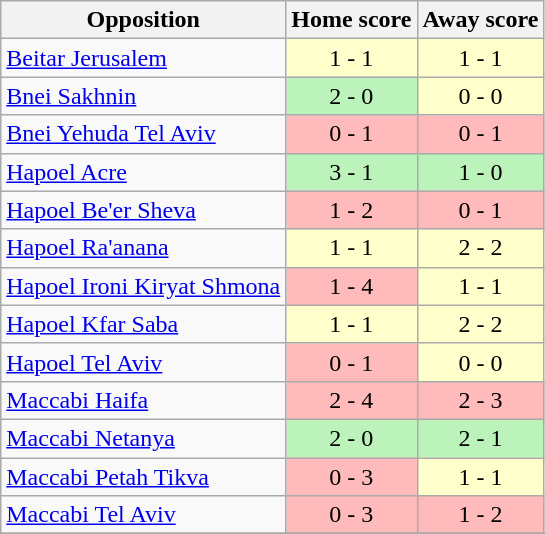<table class="wikitable" style="text-align: center;">
<tr>
<th>Opposition</th>
<th>Home score</th>
<th>Away score</th>
</tr>
<tr>
<td align="left"><a href='#'>Beitar Jerusalem</a></td>
<td bgcolor=#FFFFCC>1 - 1</td>
<td bgcolor=#FFFFCC>1 - 1</td>
</tr>
<tr>
<td align="left"><a href='#'>Bnei Sakhnin</a></td>
<td bgcolor=#BBF3BB>2 - 0</td>
<td bgcolor=#FFFFCC>0 - 0</td>
</tr>
<tr>
<td align="left"><a href='#'>Bnei Yehuda Tel Aviv</a></td>
<td bgcolor=#FFBBBB>0 - 1</td>
<td bgcolor=#FFBBBB>0 - 1</td>
</tr>
<tr>
<td align="left"><a href='#'>Hapoel Acre</a></td>
<td bgcolor=#BBF3BB>3 - 1</td>
<td bgcolor=#BBF3BB>1 - 0</td>
</tr>
<tr>
<td align="left"><a href='#'>Hapoel Be'er Sheva</a></td>
<td bgcolor=#FFBBBB>1 - 2</td>
<td bgcolor=#FFBBBB>0 - 1</td>
</tr>
<tr>
<td align="left"><a href='#'>Hapoel Ra'anana</a></td>
<td bgcolor=#FFFFCC>1 - 1</td>
<td bgcolor=#FFFFCC>2 - 2</td>
</tr>
<tr>
<td align="left"><a href='#'>Hapoel Ironi Kiryat Shmona</a></td>
<td bgcolor=#FFBBBB>1 - 4</td>
<td bgcolor=#FFFFCC>1 - 1</td>
</tr>
<tr>
<td align="left"><a href='#'>Hapoel Kfar Saba</a></td>
<td bgcolor=#FFFFCC>1 - 1</td>
<td bgcolor=#FFFFCC>2 - 2</td>
</tr>
<tr>
<td align="left"><a href='#'>Hapoel Tel Aviv</a></td>
<td bgcolor=#FFBBBB>0 - 1</td>
<td bgcolor=#FFFFCC>0 - 0</td>
</tr>
<tr>
<td align="left"><a href='#'>Maccabi Haifa</a></td>
<td bgcolor=#FFBBBB>2 - 4</td>
<td bgcolor=#FFBBBB>2 - 3</td>
</tr>
<tr>
<td align="left"><a href='#'>Maccabi Netanya</a></td>
<td bgcolor=#BBF3BB>2 - 0</td>
<td bgcolor=#BBF3BB>2 - 1</td>
</tr>
<tr>
<td align="left"><a href='#'>Maccabi Petah Tikva</a></td>
<td bgcolor=#FFBBBB>0 - 3</td>
<td bgcolor=#FFFFCC>1 - 1</td>
</tr>
<tr>
<td align="left"><a href='#'>Maccabi Tel Aviv</a></td>
<td bgcolor=#FFBBBB>0 - 3</td>
<td bgcolor=#FFBBBB>1 - 2</td>
</tr>
<tr>
</tr>
</table>
